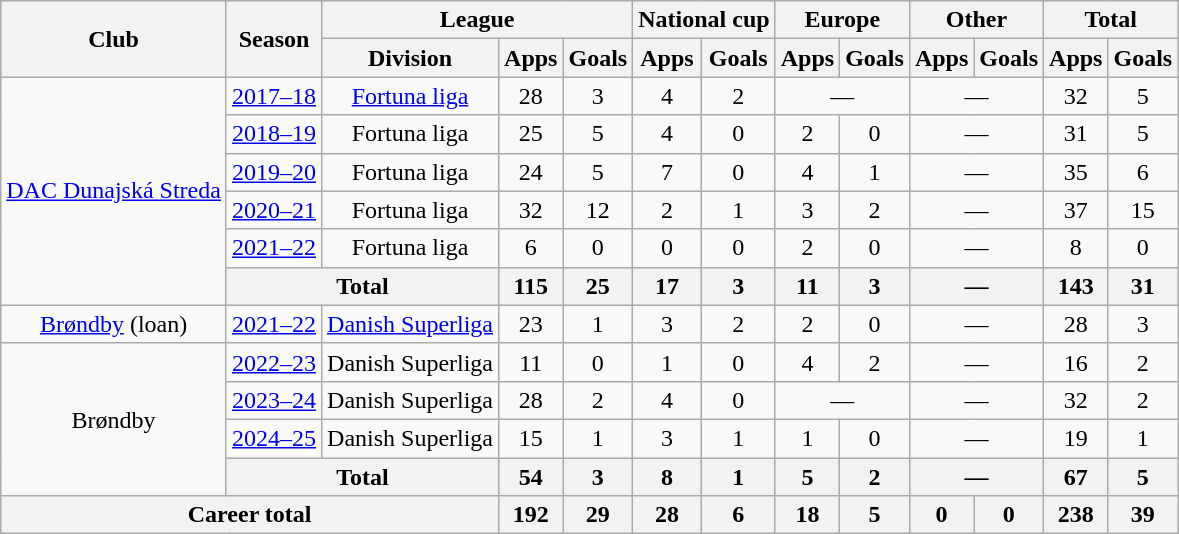<table class="wikitable" style="text-align:center">
<tr>
<th rowspan="2">Club</th>
<th rowspan="2">Season</th>
<th colspan="3">League</th>
<th colspan="2">National cup</th>
<th colspan="2">Europe</th>
<th colspan="2">Other</th>
<th colspan="2">Total</th>
</tr>
<tr>
<th>Division</th>
<th>Apps</th>
<th>Goals</th>
<th>Apps</th>
<th>Goals</th>
<th>Apps</th>
<th>Goals</th>
<th>Apps</th>
<th>Goals</th>
<th>Apps</th>
<th>Goals</th>
</tr>
<tr>
<td rowspan="6"><a href='#'>DAC Dunajská Streda</a></td>
<td><a href='#'>2017–18</a></td>
<td><a href='#'>Fortuna liga</a></td>
<td>28</td>
<td>3</td>
<td>4</td>
<td>2</td>
<td colspan="2">—</td>
<td colspan="2">—</td>
<td>32</td>
<td>5</td>
</tr>
<tr>
<td><a href='#'>2018–19</a></td>
<td>Fortuna liga</td>
<td>25</td>
<td>5</td>
<td>4</td>
<td>0</td>
<td>2</td>
<td>0</td>
<td colspan="2">—</td>
<td>31</td>
<td>5</td>
</tr>
<tr>
<td><a href='#'>2019–20</a></td>
<td>Fortuna liga</td>
<td>24</td>
<td>5</td>
<td>7</td>
<td>0</td>
<td>4</td>
<td>1</td>
<td colspan="2">—</td>
<td>35</td>
<td>6</td>
</tr>
<tr>
<td><a href='#'>2020–21</a></td>
<td>Fortuna liga</td>
<td>32</td>
<td>12</td>
<td>2</td>
<td>1</td>
<td>3</td>
<td>2</td>
<td colspan="2">—</td>
<td>37</td>
<td>15</td>
</tr>
<tr>
<td><a href='#'>2021–22</a></td>
<td>Fortuna liga</td>
<td>6</td>
<td>0</td>
<td>0</td>
<td>0</td>
<td>2</td>
<td>0</td>
<td colspan="2">—</td>
<td>8</td>
<td>0</td>
</tr>
<tr>
<th colspan="2">Total</th>
<th>115</th>
<th>25</th>
<th>17</th>
<th>3</th>
<th>11</th>
<th>3</th>
<th colspan="2">—</th>
<th>143</th>
<th>31</th>
</tr>
<tr>
<td><a href='#'>Brøndby</a> (loan)</td>
<td><a href='#'>2021–22</a></td>
<td><a href='#'>Danish Superliga</a></td>
<td>23</td>
<td>1</td>
<td>3</td>
<td>2</td>
<td>2</td>
<td>0</td>
<td colspan="2">—</td>
<td>28</td>
<td>3</td>
</tr>
<tr>
<td rowspan="4">Brøndby</td>
<td><a href='#'>2022–23</a></td>
<td>Danish Superliga</td>
<td>11</td>
<td>0</td>
<td>1</td>
<td>0</td>
<td>4</td>
<td>2</td>
<td colspan="2">—</td>
<td>16</td>
<td>2</td>
</tr>
<tr>
<td><a href='#'>2023–24</a></td>
<td>Danish Superliga</td>
<td>28</td>
<td>2</td>
<td>4</td>
<td>0</td>
<td colspan="2">—</td>
<td colspan="2">—</td>
<td>32</td>
<td>2</td>
</tr>
<tr>
<td><a href='#'>2024–25</a></td>
<td>Danish Superliga</td>
<td>15</td>
<td>1</td>
<td>3</td>
<td>1</td>
<td>1</td>
<td>0</td>
<td colspan="2">—</td>
<td>19</td>
<td>1</td>
</tr>
<tr>
<th colspan="2">Total</th>
<th>54</th>
<th>3</th>
<th>8</th>
<th>1</th>
<th>5</th>
<th>2</th>
<th colspan="2">—</th>
<th>67</th>
<th>5</th>
</tr>
<tr>
<th colspan="3">Career total</th>
<th>192</th>
<th>29</th>
<th>28</th>
<th>6</th>
<th>18</th>
<th>5</th>
<th>0</th>
<th>0</th>
<th>238</th>
<th>39</th>
</tr>
</table>
